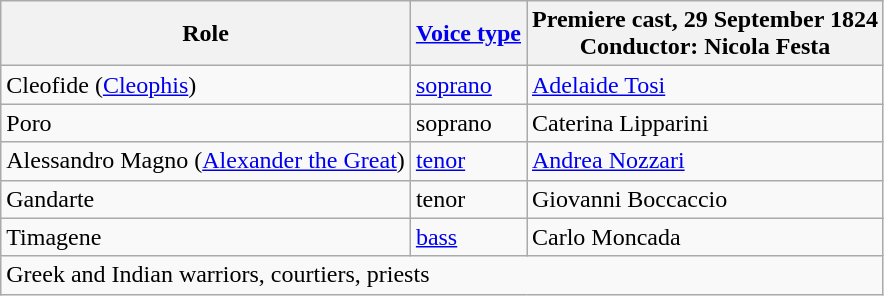<table class="wikitable">
<tr>
<th>Role</th>
<th><a href='#'>Voice type</a></th>
<th>Premiere cast, 29 September 1824<br>Conductor: Nicola Festa</th>
</tr>
<tr>
<td>Cleofide (<a href='#'>Cleophis</a>)</td>
<td><a href='#'>soprano</a></td>
<td><a href='#'>Adelaide Tosi</a></td>
</tr>
<tr>
<td>Poro</td>
<td>soprano</td>
<td>Caterina Lipparini</td>
</tr>
<tr>
<td>Alessandro Magno (<a href='#'>Alexander the Great</a>)</td>
<td><a href='#'>tenor</a></td>
<td><a href='#'>Andrea Nozzari</a></td>
</tr>
<tr>
<td>Gandarte</td>
<td>tenor</td>
<td>Giovanni Boccaccio</td>
</tr>
<tr>
<td>Timagene</td>
<td><a href='#'>bass</a></td>
<td>Carlo Moncada</td>
</tr>
<tr>
<td colspan=3>Greek and Indian warriors, courtiers, priests</td>
</tr>
</table>
